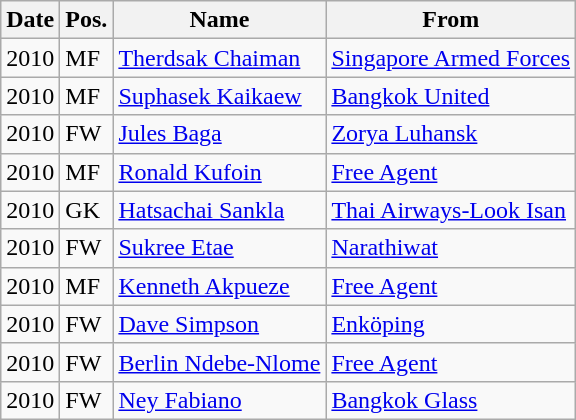<table class="wikitable">
<tr>
<th>Date</th>
<th>Pos.</th>
<th>Name</th>
<th>From</th>
</tr>
<tr>
<td>2010</td>
<td>MF</td>
<td> <a href='#'>Therdsak Chaiman</a></td>
<td> <a href='#'>Singapore Armed Forces</a></td>
</tr>
<tr>
<td>2010</td>
<td>MF</td>
<td> <a href='#'>Suphasek Kaikaew</a></td>
<td> <a href='#'>Bangkok United</a></td>
</tr>
<tr>
<td>2010</td>
<td>FW</td>
<td> <a href='#'>Jules Baga</a></td>
<td> <a href='#'>Zorya Luhansk</a></td>
</tr>
<tr>
<td>2010</td>
<td>MF</td>
<td> <a href='#'>Ronald Kufoin</a></td>
<td><a href='#'>Free Agent</a></td>
</tr>
<tr>
<td>2010</td>
<td>GK</td>
<td> <a href='#'>Hatsachai Sankla</a></td>
<td> <a href='#'>Thai Airways-Look Isan</a></td>
</tr>
<tr>
<td>2010</td>
<td>FW</td>
<td> <a href='#'>Sukree Etae</a></td>
<td><a href='#'>Narathiwat</a></td>
</tr>
<tr>
<td>2010</td>
<td>MF</td>
<td> <a href='#'>Kenneth Akpueze</a></td>
<td><a href='#'>Free Agent</a></td>
</tr>
<tr>
<td>2010</td>
<td>FW</td>
<td> <a href='#'>Dave Simpson</a></td>
<td> <a href='#'>Enköping</a></td>
</tr>
<tr>
<td>2010</td>
<td>FW</td>
<td> <a href='#'>Berlin Ndebe-Nlome</a></td>
<td><a href='#'>Free Agent</a></td>
</tr>
<tr>
<td>2010</td>
<td>FW</td>
<td> <a href='#'>Ney Fabiano</a></td>
<td> <a href='#'>Bangkok Glass</a></td>
</tr>
</table>
